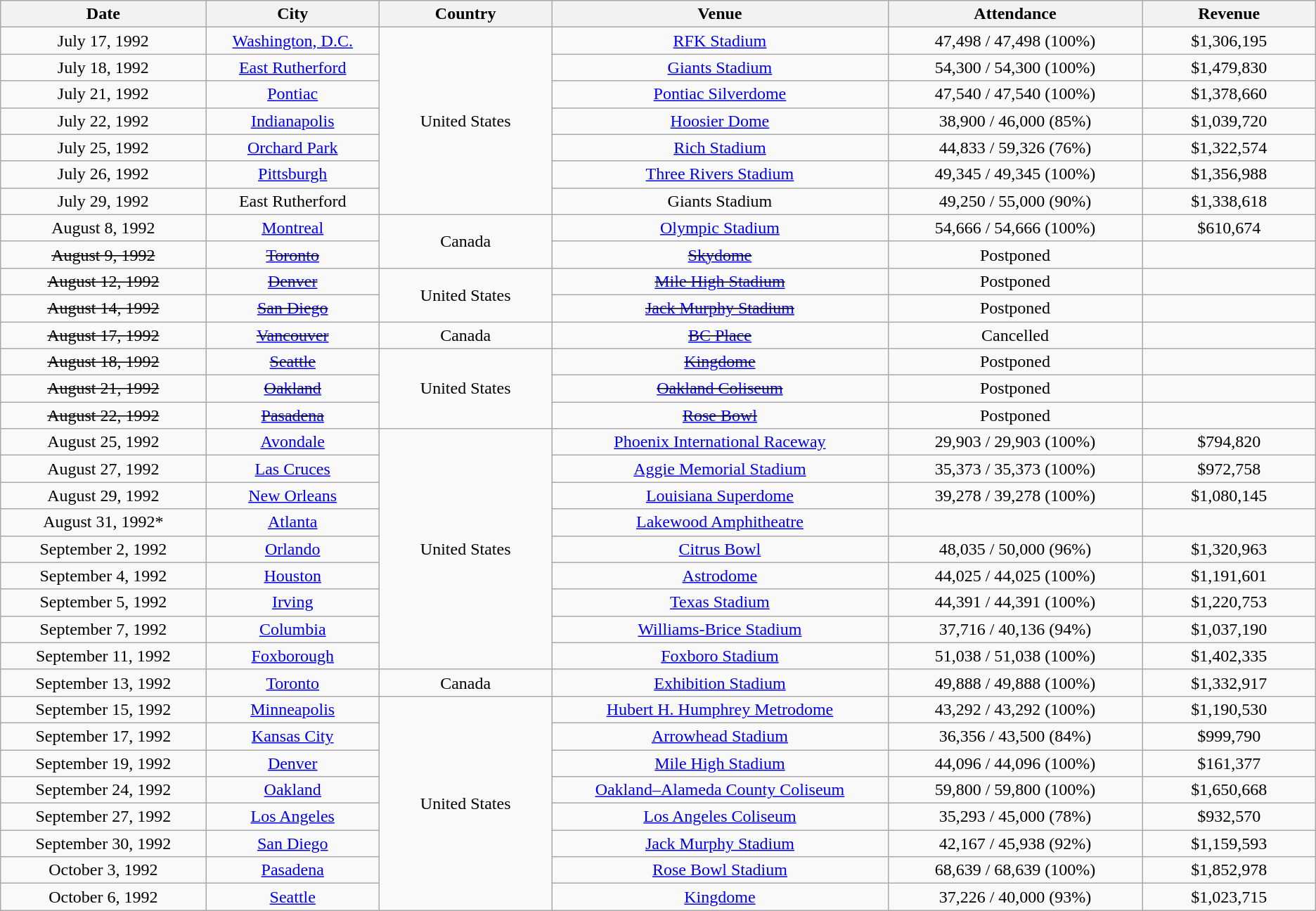<table class="wikitable plainrowheaders" style="text-align:center;">
<tr>
<th scope="col" style="width:12em;">Date</th>
<th scope="col" style="width:10em;">City</th>
<th scope="col" style="width:10em;">Country</th>
<th scope="col" style="width:20em;">Venue</th>
<th scope="col" style="width:15em;">Attendance</th>
<th scope="col" style="width:10em;">Revenue</th>
</tr>
<tr>
<td>July 17, 1992</td>
<td><a href='#'>Washington, D.C.</a></td>
<td rowspan=7>United States</td>
<td><a href='#'>RFK Stadium</a></td>
<td>47,498  / 47,498 (100%)</td>
<td>$1,306,195</td>
</tr>
<tr>
<td>July 18, 1992</td>
<td><a href='#'>East Rutherford</a></td>
<td><a href='#'>Giants Stadium</a></td>
<td>54,300 / 54,300 (100%)</td>
<td>$1,479,830</td>
</tr>
<tr>
<td>July 21, 1992</td>
<td><a href='#'>Pontiac</a></td>
<td><a href='#'>Pontiac Silverdome</a></td>
<td>47,540 / 47,540 (100%)</td>
<td>$1,378,660</td>
</tr>
<tr>
<td>July 22, 1992</td>
<td><a href='#'>Indianapolis</a></td>
<td><a href='#'>Hoosier Dome</a></td>
<td>38,900 / 46,000 (85%)</td>
<td>$1,039,720</td>
</tr>
<tr>
<td>July 25, 1992</td>
<td><a href='#'>Orchard Park</a></td>
<td><a href='#'>Rich Stadium</a></td>
<td>44,833 / 59,326 (76%)</td>
<td>$1,322,574</td>
</tr>
<tr>
<td>July 26, 1992</td>
<td><a href='#'>Pittsburgh</a></td>
<td><a href='#'>Three Rivers Stadium</a></td>
<td>49,345 / 49,345 (100%)</td>
<td>$1,356,988</td>
</tr>
<tr>
<td>July 29, 1992</td>
<td>East Rutherford</td>
<td>Giants Stadium</td>
<td>49,250 / 55,000 (90%)</td>
<td>$1,338,618</td>
</tr>
<tr>
<td>August 8, 1992</td>
<td><a href='#'>Montreal</a></td>
<td rowspan=2>Canada</td>
<td><a href='#'>Olympic Stadium</a></td>
<td>54,666 / 54,666 (100%)</td>
<td>$610,674</td>
</tr>
<tr>
<td><s>August 9, 1992</s></td>
<td><s><a href='#'>Toronto</a></s></td>
<td><s><a href='#'>Skydome</a></s></td>
<td>Postponed</td>
<td></td>
</tr>
<tr>
<td><s>August 12, 1992</s></td>
<td><s><a href='#'>Denver</a></s></td>
<td rowspan=2>United States</td>
<td><s><a href='#'>Mile High Stadium</a></s></td>
<td>Postponed</td>
<td></td>
</tr>
<tr>
<td><s>August 14, 1992</s></td>
<td><s><a href='#'>San Diego</a></s></td>
<td><s><a href='#'>Jack Murphy Stadium</a></s></td>
<td>Postponed</td>
<td></td>
</tr>
<tr>
<td><s>August 17, 1992</s></td>
<td><s><a href='#'>Vancouver</a></s></td>
<td>Canada</td>
<td><s><a href='#'>BC Place</a></s></td>
<td>Cancelled</td>
<td></td>
</tr>
<tr>
<td><s>August 18, 1992</s></td>
<td><s><a href='#'>Seattle</a></s></td>
<td rowspan=3>United States</td>
<td><s><a href='#'>Kingdome</a></s></td>
<td>Postponed</td>
<td></td>
</tr>
<tr>
<td><s>August 21, 1992</s></td>
<td><s><a href='#'>Oakland</a></s></td>
<td><s><a href='#'>Oakland Coliseum</a></s></td>
<td>Postponed</td>
<td></td>
</tr>
<tr>
<td><s>August 22, 1992</s></td>
<td><s><a href='#'>Pasadena</a></s></td>
<td><s><a href='#'>Rose Bowl</a></s></td>
<td>Postponed</td>
<td></td>
</tr>
<tr>
<td>August 25, 1992</td>
<td><a href='#'>Avondale</a></td>
<td rowspan="9">United States</td>
<td><a href='#'>Phoenix International Raceway</a></td>
<td>29,903 / 29,903 (100%)</td>
<td>$794,820</td>
</tr>
<tr>
<td>August 27, 1992</td>
<td><a href='#'>Las Cruces</a></td>
<td><a href='#'>Aggie Memorial Stadium</a></td>
<td>35,373 / 35,373 (100%)</td>
<td>$972,758</td>
</tr>
<tr>
<td>August 29, 1992</td>
<td><a href='#'>New Orleans</a></td>
<td><a href='#'>Louisiana Superdome</a></td>
<td>39,278 / 39,278 (100%)</td>
<td>$1,080,145</td>
</tr>
<tr>
<td>August 31, 1992*</td>
<td><a href='#'>Atlanta</a></td>
<td><a href='#'>Lakewood Amphitheatre</a></td>
<td></td>
<td></td>
</tr>
<tr>
<td>September 2, 1992</td>
<td><a href='#'>Orlando</a></td>
<td><a href='#'>Citrus Bowl</a></td>
<td>48,035 / 50,000 (96%)</td>
<td>$1,320,963</td>
</tr>
<tr>
<td>September 4, 1992</td>
<td><a href='#'>Houston</a></td>
<td><a href='#'>Astrodome</a></td>
<td>44,025 / 44,025 (100%)</td>
<td>$1,191,601</td>
</tr>
<tr>
<td>September 5, 1992</td>
<td><a href='#'>Irving</a></td>
<td><a href='#'>Texas Stadium</a></td>
<td>44,391 / 44,391 (100%)</td>
<td>$1,220,753</td>
</tr>
<tr>
<td>September 7, 1992</td>
<td><a href='#'>Columbia</a></td>
<td><a href='#'>Williams-Brice Stadium</a></td>
<td>37,716 / 40,136 (94%)</td>
<td>$1,037,190</td>
</tr>
<tr>
<td>September 11, 1992</td>
<td><a href='#'>Foxborough</a></td>
<td><a href='#'>Foxboro Stadium</a></td>
<td>51,038 / 51,038 (100%)</td>
<td>$1,402,335</td>
</tr>
<tr>
<td>September 13, 1992</td>
<td><a href='#'>Toronto</a></td>
<td>Canada</td>
<td><a href='#'>Exhibition Stadium</a></td>
<td>49,888 / 49,888 (100%)</td>
<td>$1,332,917</td>
</tr>
<tr>
<td>September 15, 1992</td>
<td><a href='#'>Minneapolis</a></td>
<td rowspan="8">United States</td>
<td><a href='#'>Hubert H. Humphrey Metrodome</a></td>
<td>43,292 / 43,292 (100%)</td>
<td>$1,190,530</td>
</tr>
<tr>
<td>September 17, 1992</td>
<td><a href='#'>Kansas City</a></td>
<td><a href='#'>Arrowhead Stadium</a></td>
<td>36,356 / 43,500 (84%)</td>
<td>$999,790</td>
</tr>
<tr>
<td>September 19, 1992</td>
<td><a href='#'>Denver</a></td>
<td><a href='#'>Mile High Stadium</a></td>
<td>44,096 / 44,096 (100%)</td>
<td>$161,377</td>
</tr>
<tr>
<td>September 24, 1992</td>
<td><a href='#'>Oakland</a></td>
<td><a href='#'>Oakland–Alameda County Coliseum</a></td>
<td>59,800 / 59,800 (100%)</td>
<td>$1,650,668</td>
</tr>
<tr>
<td>September 27, 1992</td>
<td><a href='#'>Los Angeles</a></td>
<td><a href='#'>Los Angeles Coliseum</a></td>
<td>35,293 / 45,000 (78%)</td>
<td>$932,570</td>
</tr>
<tr>
<td>September 30, 1992</td>
<td><a href='#'>San Diego</a></td>
<td><a href='#'>Jack Murphy Stadium</a></td>
<td>42,167 / 45,938 (92%)</td>
<td>$1,159,593</td>
</tr>
<tr>
<td>October 3, 1992</td>
<td><a href='#'>Pasadena</a></td>
<td><a href='#'>Rose Bowl Stadium</a></td>
<td>68,639 / 68,639 (100%)</td>
<td>$1,852,978</td>
</tr>
<tr>
<td>October 6, 1992</td>
<td><a href='#'>Seattle</a></td>
<td><a href='#'>Kingdome</a></td>
<td>37,226 / 40,000 (93%)</td>
<td>$1,023,715</td>
</tr>
</table>
